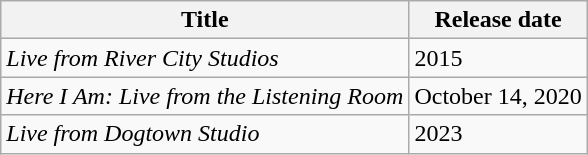<table class="wikitable">
<tr>
<th>Title</th>
<th>Release date</th>
</tr>
<tr>
<td><em>Live from River City Studios</em></td>
<td>2015</td>
</tr>
<tr>
<td><em>Here I Am: Live from the Listening Room</em></td>
<td>October 14, 2020</td>
</tr>
<tr>
<td><em>Live from Dogtown Studio</em></td>
<td>2023</td>
</tr>
</table>
